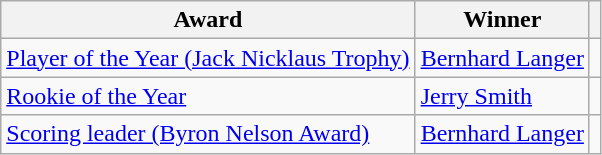<table class="wikitable">
<tr>
<th>Award</th>
<th>Winner</th>
<th></th>
</tr>
<tr>
<td><a href='#'>Player of the Year (Jack Nicklaus Trophy)</a></td>
<td> <a href='#'>Bernhard Langer</a></td>
<td></td>
</tr>
<tr>
<td><a href='#'>Rookie of the Year</a></td>
<td> <a href='#'>Jerry Smith</a></td>
<td></td>
</tr>
<tr>
<td><a href='#'>Scoring leader (Byron Nelson Award)</a></td>
<td> <a href='#'>Bernhard Langer</a></td>
<td></td>
</tr>
</table>
